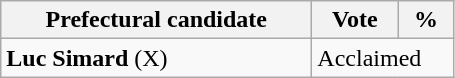<table class="wikitable">
<tr>
<th bgcolor="#DDDDFF" width="200px">Prefectural candidate</th>
<th bgcolor="#DDDDFF" width="50px">Vote</th>
<th bgcolor="#DDDDFF" width="30px">%</th>
</tr>
<tr>
<td><strong>Luc Simard</strong> (X)</td>
<td colspan="2">Acclaimed</td>
</tr>
</table>
